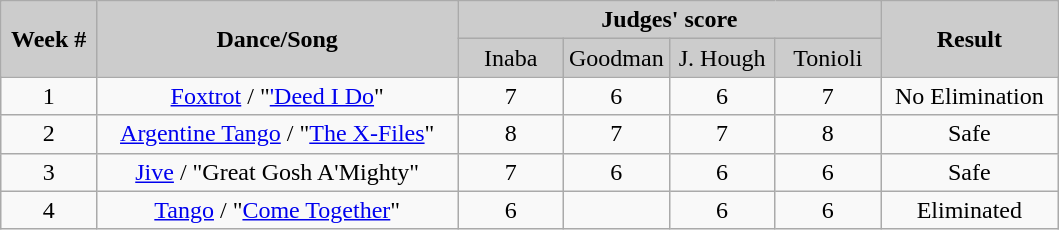<table class="wikitable" style="text-align:center">
<tr>
<th rowspan="2" style="background:#ccc;">Week #</th>
<th rowspan="2" style="background:#ccc;">Dance/Song</th>
<th colspan="4" style="background:#ccc;">Judges' score</th>
<th rowspan="2" style="background:#ccc;">Result</th>
</tr>
<tr style="background:#ccc;">
<td style="width:10%;">Inaba</td>
<td style="width:10%;">Goodman</td>
<td style="width:10%;">J. Hough</td>
<td style="width:10%;">Tonioli</td>
</tr>
<tr>
<td>1</td>
<td><a href='#'>Foxtrot</a> / "<a href='#'>'Deed I Do</a>"</td>
<td>7</td>
<td>6</td>
<td>6</td>
<td>7</td>
<td>No Elimination</td>
</tr>
<tr>
<td>2</td>
<td><a href='#'>Argentine Tango</a> / "<a href='#'>The X-Files</a>"</td>
<td>8</td>
<td>7</td>
<td>7</td>
<td>8</td>
<td>Safe</td>
</tr>
<tr>
<td>3</td>
<td><a href='#'>Jive</a> / "Great Gosh A'Mighty"</td>
<td>7</td>
<td>6</td>
<td>6</td>
<td>6</td>
<td>Safe</td>
</tr>
<tr>
<td>4</td>
<td><a href='#'>Tango</a> / "<a href='#'>Come Together</a>"</td>
<td>6</td>
<td></td>
<td>6</td>
<td>6</td>
<td>Eliminated</td>
</tr>
</table>
